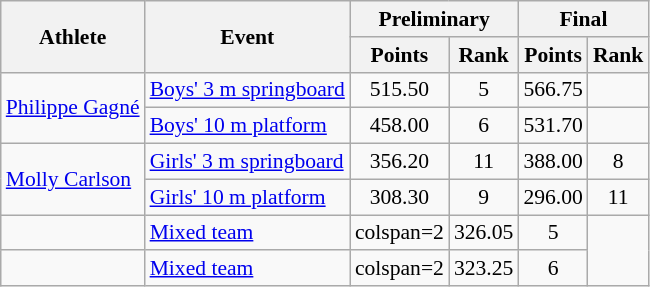<table class="wikitable" style="font-size:90%;">
<tr>
<th rowspan=2>Athlete</th>
<th rowspan=2>Event</th>
<th colspan=2>Preliminary</th>
<th colspan=2>Final</th>
</tr>
<tr>
<th>Points</th>
<th>Rank</th>
<th>Points</th>
<th>Rank</th>
</tr>
<tr align=center>
<td align=left rowspan=2><a href='#'>Philippe Gagné</a></td>
<td align=left><a href='#'>Boys' 3 m springboard</a></td>
<td>515.50</td>
<td>5</td>
<td>566.75</td>
<td></td>
</tr>
<tr align=center>
<td align=left><a href='#'>Boys' 10 m platform</a></td>
<td>458.00</td>
<td>6</td>
<td>531.70</td>
<td></td>
</tr>
<tr align=center>
<td align=left rowspan=2><a href='#'>Molly Carlson</a></td>
<td align=left><a href='#'>Girls' 3 m springboard</a></td>
<td>356.20</td>
<td>11</td>
<td>388.00</td>
<td>8</td>
</tr>
<tr align=center>
<td align=left><a href='#'>Girls' 10 m platform</a></td>
<td>308.30</td>
<td>9</td>
<td>296.00</td>
<td>11</td>
</tr>
<tr align=center>
<td align=left><br></td>
<td align=left><a href='#'>Mixed team</a></td>
<td>colspan=2 </td>
<td>326.05</td>
<td>5</td>
</tr>
<tr align=center>
<td align=left><br></td>
<td align=left><a href='#'>Mixed team</a></td>
<td>colspan=2 </td>
<td>323.25</td>
<td>6</td>
</tr>
</table>
